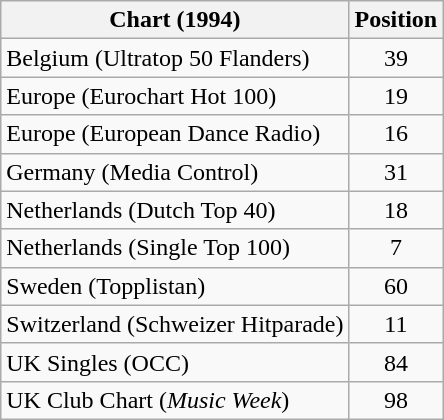<table class="wikitable sortable">
<tr>
<th>Chart (1994)</th>
<th>Position</th>
</tr>
<tr>
<td>Belgium (Ultratop 50 Flanders)</td>
<td align="center">39</td>
</tr>
<tr>
<td>Europe (Eurochart Hot 100)</td>
<td align="center">19</td>
</tr>
<tr>
<td>Europe (European Dance Radio)</td>
<td align="center">16</td>
</tr>
<tr>
<td>Germany (Media Control)</td>
<td align="center">31</td>
</tr>
<tr>
<td>Netherlands (Dutch Top 40)</td>
<td align="center">18</td>
</tr>
<tr>
<td>Netherlands (Single Top 100)</td>
<td align="center">7</td>
</tr>
<tr>
<td>Sweden (Topplistan)</td>
<td align="center">60</td>
</tr>
<tr>
<td>Switzerland (Schweizer Hitparade)</td>
<td align="center">11</td>
</tr>
<tr>
<td>UK Singles (OCC)</td>
<td align="center">84</td>
</tr>
<tr>
<td>UK Club Chart (<em>Music Week</em>)</td>
<td align="center">98</td>
</tr>
</table>
